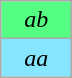<table class="wikitable" style="font-style:italic;text-align:center;">
<tr>
<td bgcolor="#55FF83" width="40">ab</td>
</tr>
<tr>
<td bgcolor="#87E6FF" width="40">aa</td>
</tr>
</table>
